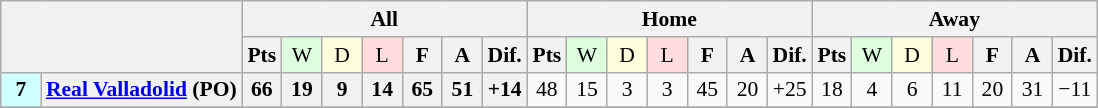<table class="wikitable" style="font-size: 90%">
<tr>
<th rowspan="2" colspan="2"></th>
<th colspan="7">All</th>
<th colspan="7">Home</th>
<th colspan="7">Away</th>
</tr>
<tr>
<th width="20">Pts</th>
<td bgcolor="#ddffdd" align="center" width="20">W</td>
<td bgcolor="#ffffdd" align="center" width="20">D</td>
<td bgcolor="#ffdddd" align="center" width="20">L</td>
<th width="20">F</th>
<th width="20">A</th>
<th width="20">Dif.</th>
<th width="20">Pts</th>
<td bgcolor="#ddffdd" align="center" width="20">W</td>
<td bgcolor="#ffffdd" align="center" width="20">D</td>
<td bgcolor="#ffdddd" align="center" width="20">L</td>
<th width="20">F</th>
<th width="20">A</th>
<th width="20">Dif.</th>
<th width="20">Pts</th>
<td bgcolor="#ddffdd" align="center" width="20">W</td>
<td bgcolor="#ffffdd" align="center" width="20">D</td>
<td bgcolor="#ffdddd" align="center" width="20">L</td>
<th width="20">F</th>
<th width="20">A</th>
<th width="20">Dif.</th>
</tr>
<tr>
<td width="20" align="center" bgcolor="#cfffff"><strong>7</strong></td>
<th><a href='#'>Real Valladolid</a> <strong>(PO)</strong></th>
<th>66</th>
<th>19</th>
<th>9</th>
<th>14</th>
<th>65</th>
<th>51</th>
<th>+14</th>
<td align="center">48</td>
<td align="center">15</td>
<td align="center">3</td>
<td align="center">3</td>
<td align="center">45</td>
<td align="center">20</td>
<td align="center">+25</td>
<td align="center">18</td>
<td align="center">4</td>
<td align="center">6</td>
<td align="center">11</td>
<td align="center">20</td>
<td align="center">31</td>
<td align="center">−11</td>
</tr>
<tr>
</tr>
</table>
